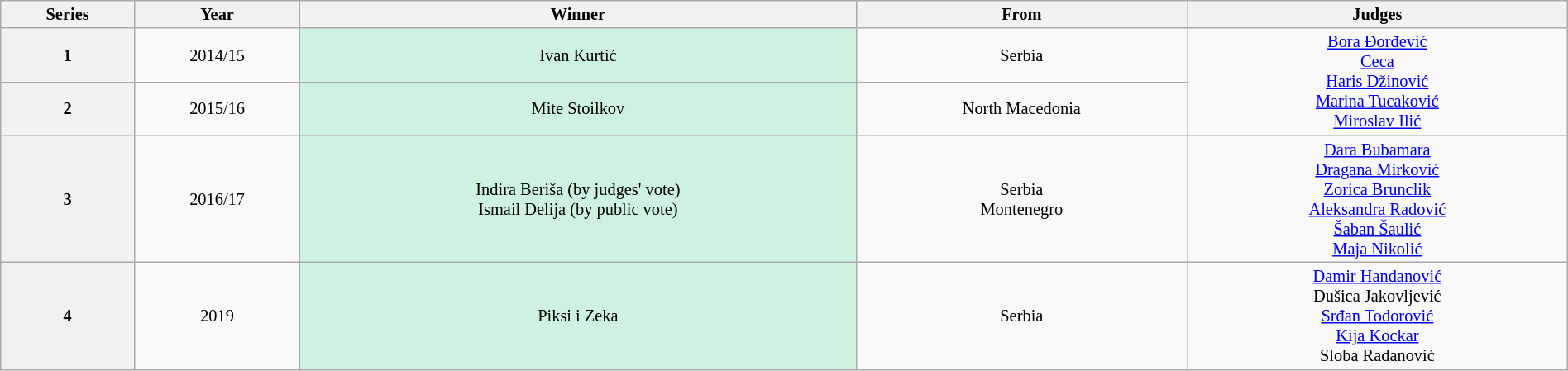<table class="wikitable" style="text-align:center; font-size:85%; line-height:16px; width:100%;">
<tr>
<th scope="col">Series</th>
<th scope="col">Year</th>
<th scope="col">Winner</th>
<th scope="col">From</th>
<th scope="col">Judges</th>
</tr>
<tr>
<th scope="row">1</th>
<td>2014/15</td>
<td style="background:#CEF2E0;">Ivan Kurtić</td>
<td>Serbia</td>
<td rowspan="2"><a href='#'>Bora Đorđević</a><br><a href='#'>Ceca</a><br><a href='#'>Haris Džinović</a><br><a href='#'>Marina Tucaković</a><br><a href='#'>Miroslav Ilić</a></td>
</tr>
<tr>
<th scope="row">2</th>
<td>2015/16</td>
<td style="background:#CEF2E0;">Mite Stoilkov</td>
<td>North Macedonia</td>
</tr>
<tr>
<th scope="row">3</th>
<td>2016/17</td>
<td style="background:#CEF2E0;">Indira Beriša (by judges' vote) <br> Ismail Delija (by public vote)</td>
<td>Serbia<br>Montenegro</td>
<td><a href='#'>Dara Bubamara</a><br><a href='#'>Dragana Mirković</a><br><a href='#'>Zorica Brunclik</a><br><a href='#'>Aleksandra Radović</a><br><a href='#'>Šaban Šaulić</a><br><a href='#'>Maja Nikolić</a></td>
</tr>
<tr>
<th scope="row">4</th>
<td>2019</td>
<td style="background:#CEF2E0;">Piksi i Zeka</td>
<td>Serbia</td>
<td><a href='#'>Damir Handanović</a><br>Dušica Jakovljević<br><a href='#'>Srđan Todorović</a><br><a href='#'>Kija Kockar</a><br>Sloba Radanović</td>
</tr>
</table>
